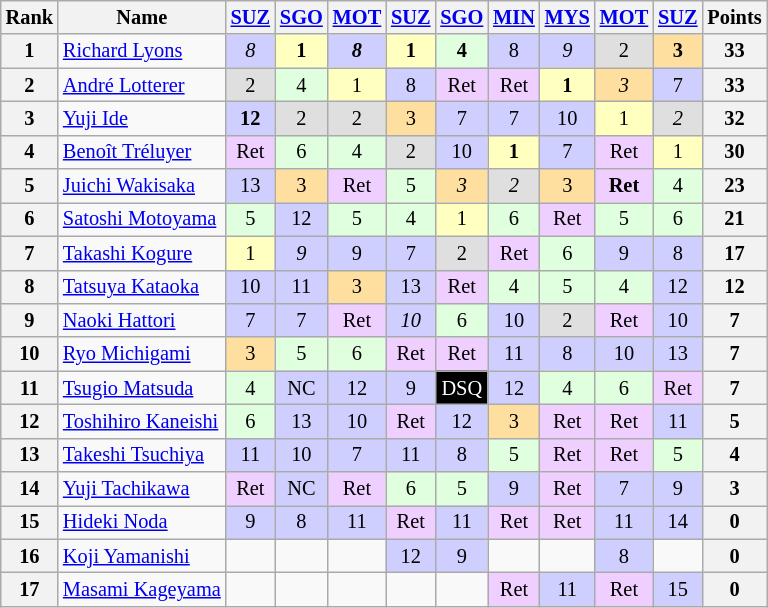<table class="wikitable" style="font-size: 85%; text-align:center">
<tr>
<th>Rank</th>
<th>Name</th>
<th><a href='#'>SUZ</a><br></th>
<th><a href='#'>SGO</a><br></th>
<th><a href='#'>MOT</a><br></th>
<th><a href='#'>SUZ</a><br></th>
<th><a href='#'>SGO</a><br></th>
<th><a href='#'>MIN</a><br></th>
<th><a href='#'>MYS</a><br></th>
<th><a href='#'>MOT</a><br></th>
<th><a href='#'>SUZ</a><br></th>
<th>Points</th>
</tr>
<tr>
<th>1</th>
<td align="left"> <a href='#'>Richard Lyons</a></td>
<td style="background:#CFCFFF;"><em>8</em></td>
<td style="background:#FFFFBF;"><strong>1</strong></td>
<td style="background:#CFCFFF;"><strong><em>8</em></strong></td>
<td style="background:#FFFFBF;"><strong>1</strong></td>
<td style="background:#DFFFDF;"><strong>4</strong></td>
<td style="background:#CFCFFF;">8</td>
<td style="background:#CFCFFF;"><em>9</em></td>
<td style="background:#DFDFDF;">2</td>
<td style="background:#FFDF9F;"><strong>3</strong></td>
<th>33</th>
</tr>
<tr>
<th>2</th>
<td align="left"> <a href='#'>André Lotterer</a></td>
<td style="background:#DFDFDF;">2</td>
<td style="background:#DFFFDF;">4</td>
<td style="background:#FFFFBF;">1</td>
<td style="background:#CFCFFF;">8</td>
<td style="background:#EFCFFF;">Ret</td>
<td style="background:#EFCFFF;">Ret</td>
<td style="background:#FFFFBF;"><strong>1</strong></td>
<td style="background:#FFDF9F;"><em>3</em></td>
<td style="background:#CFCFFF;">7</td>
<th>33</th>
</tr>
<tr>
<th>3</th>
<td align="left"> <a href='#'>Yuji Ide</a></td>
<td style="background:#CFCFFF;"><strong>12</strong></td>
<td style="background:#DFDFDF;">2</td>
<td style="background:#DFDFDF;">2</td>
<td style="background:#FFDF9F;">3</td>
<td style="background:#CFCFFF;">7</td>
<td style="background:#CFCFFF;">7</td>
<td style="background:#CFCFFF;">10</td>
<td style="background:#FFFFBF;">1</td>
<td style="background:#DFDFDF;"><em>2</em></td>
<th>32</th>
</tr>
<tr>
<th>4</th>
<td align="left"> <a href='#'>Benoît Tréluyer</a></td>
<td style="background:#EFCFFF;">Ret</td>
<td style="background:#DFFFDF;">6</td>
<td style="background:#DFFFDF;">4</td>
<td style="background:#DFDFDF;">2</td>
<td style="background:#CFCFFF;">10</td>
<td style="background:#FFFFBF;"><strong>1</strong></td>
<td style="background:#CFCFFF;">7</td>
<td style="background:#EFCFFF;">Ret</td>
<td style="background:#FFFFBF;">1</td>
<th>30</th>
</tr>
<tr>
<th>5</th>
<td align="left"> <a href='#'>Juichi Wakisaka</a></td>
<td style="background:#CFCFFF;">13</td>
<td style="background:#FFDF9F;">3</td>
<td style="background:#EFCFFF;">Ret</td>
<td style="background:#DFFFDF;">5</td>
<td style="background:#FFDF9F;"><em>3</em></td>
<td style="background:#DFDFDF;"><em>2</em></td>
<td style="background:#FFDF9F;">3</td>
<td style="background:#EFCFFF;"><strong>Ret</strong></td>
<td style="background:#DFFFDF;">4</td>
<th>23</th>
</tr>
<tr>
<th>6</th>
<td align="left"> <a href='#'>Satoshi Motoyama</a></td>
<td style="background:#DFFFDF;">5</td>
<td style="background:#CFCFFF;">12</td>
<td style="background:#DFFFDF;">5</td>
<td style="background:#DFFFDF;">4</td>
<td style="background:#FFFFBF;">1</td>
<td style="background:#DFFFDF;">6</td>
<td style="background:#EFCFFF;">Ret</td>
<td style="background:#DFFFDF;">5</td>
<td style="background:#DFFFDF;">6</td>
<th>21</th>
</tr>
<tr>
<th>7</th>
<td align="left"> <a href='#'>Takashi Kogure</a></td>
<td style="background:#FFFFBF;">1</td>
<td style="background:#CFCFFF;"><em>9</em></td>
<td style="background:#CFCFFF;">9</td>
<td style="background:#CFCFFF;">7</td>
<td style="background:#DFDFDF;">2</td>
<td style="background:#EFCFFF;">Ret</td>
<td style="background:#DFFFDF;">6</td>
<td style="background:#CFCFFF;">9</td>
<td style="background:#CFCFFF;">8</td>
<th>17</th>
</tr>
<tr>
<th>8</th>
<td align="left"> <a href='#'>Tatsuya Kataoka</a></td>
<td style="background:#CFCFFF;">10</td>
<td style="background:#CFCFFF;">11</td>
<td style="background:#FFDF9F;">3</td>
<td style="background:#CFCFFF;">13</td>
<td style="background:#EFCFFF;">Ret</td>
<td style="background:#DFFFDF;">4</td>
<td style="background:#DFFFDF;">5</td>
<td style="background:#DFFFDF;">4</td>
<td style="background:#CFCFFF;">12</td>
<th>12</th>
</tr>
<tr>
<th>9</th>
<td align="left"> <a href='#'>Naoki Hattori</a></td>
<td style="background:#CFCFFF;">7</td>
<td style="background:#CFCFFF;">7</td>
<td style="background:#EFCFFF;">Ret</td>
<td style="background:#CFCFFF;"><em>10</em></td>
<td style="background:#DFFFDF;">6</td>
<td style="background:#CFCFFF;">10</td>
<td style="background:#DFDFDF;">2</td>
<td style="background:#EFCFFF;">Ret</td>
<td style="background:#CFCFFF;">10</td>
<th>7</th>
</tr>
<tr>
<th>10</th>
<td align="left"> <a href='#'>Ryo Michigami</a></td>
<td style="background:#FFDF9F;">3</td>
<td style="background:#DFFFDF;">5</td>
<td style="background:#DFFFDF;">6</td>
<td style="background:#EFCFFF;">Ret</td>
<td style="background:#EFCFFF;">Ret</td>
<td style="background:#CFCFFF;">11</td>
<td style="background:#CFCFFF;">8</td>
<td style="background:#CFCFFF;">10</td>
<td style="background:#CFCFFF;">13</td>
<th>7</th>
</tr>
<tr>
<th>11</th>
<td align="left"> <a href='#'>Tsugio Matsuda</a></td>
<td style="background:#DFFFDF;">4</td>
<td style="background:#CFCFFF;">NC</td>
<td style="background:#CFCFFF;">12</td>
<td style="background:#CFCFFF;">9</td>
<td style="background:#000; color:white;">DSQ</td>
<td style="background:#CFCFFF;">12</td>
<td style="background:#DFFFDF;">4</td>
<td style="background:#DFFFDF;">6</td>
<td style="background:#EFCFFF;">Ret</td>
<th>7</th>
</tr>
<tr>
<th>12</th>
<td align="left"> <a href='#'>Toshihiro Kaneishi</a></td>
<td style="background:#DFFFDF;">6</td>
<td style="background:#CFCFFF;">13</td>
<td style="background:#CFCFFF;">10</td>
<td style="background:#EFCFFF;">Ret</td>
<td style="background:#CFCFFF;">12</td>
<td style="background:#FFDF9F;">3</td>
<td style="background:#EFCFFF;">Ret</td>
<td style="background:#EFCFFF;">Ret</td>
<td style="background:#CFCFFF;">11</td>
<th>5</th>
</tr>
<tr>
<th>13</th>
<td align="left"> <a href='#'>Takeshi Tsuchiya</a></td>
<td style="background:#CFCFFF;">11</td>
<td style="background:#CFCFFF;">10</td>
<td style="background:#CFCFFF;">7</td>
<td style="background:#CFCFFF;">11</td>
<td style="background:#CFCFFF;">8</td>
<td style="background:#DFFFDF;">5</td>
<td style="background:#EFCFFF;">Ret</td>
<td style="background:#EFCFFF;">Ret</td>
<td style="background:#DFFFDF;">5</td>
<th>4</th>
</tr>
<tr>
<th>14</th>
<td align="left"> <a href='#'>Yuji Tachikawa</a></td>
<td style="background:#EFCFFF;">Ret</td>
<td style="background:#CFCFFF;">NC</td>
<td style="background:#EFCFFF;">Ret</td>
<td style="background:#DFFFDF;">6</td>
<td style="background:#DFFFDF;">5</td>
<td style="background:#CFCFFF;">9</td>
<td style="background:#EFCFFF;">Ret</td>
<td style="background:#CFCFFF;">7</td>
<td style="background:#CFCFFF;">9</td>
<th>3</th>
</tr>
<tr>
<th>15</th>
<td align="left"> <a href='#'>Hideki Noda</a></td>
<td style="background:#CFCFFF;">9</td>
<td style="background:#CFCFFF;">8</td>
<td style="background:#CFCFFF;">11</td>
<td style="background:#EFCFFF;">Ret</td>
<td style="background:#CFCFFF;">11</td>
<td style="background:#EFCFFF;">Ret</td>
<td style="background:#EFCFFF;">Ret</td>
<td style="background:#CFCFFF;">11</td>
<td style="background:#CFCFFF;">14</td>
<th>0</th>
</tr>
<tr>
<th>16</th>
<td align="left"> <a href='#'>Koji Yamanishi</a></td>
<td></td>
<td></td>
<td></td>
<td style="background:#CFCFFF;">12</td>
<td style="background:#CFCFFF;">9</td>
<td></td>
<td></td>
<td style="background:#CFCFFF;">8</td>
<td></td>
<th>0</th>
</tr>
<tr>
<th>17</th>
<td align="left"> <a href='#'>Masami Kageyama</a></td>
<td></td>
<td></td>
<td></td>
<td></td>
<td></td>
<td style="background:#EFCFFF;">Ret</td>
<td style="background:#CFCFFF;">11</td>
<td style="background:#EFCFFF;">Ret</td>
<td style="background:#CFCFFF;">15</td>
<th>0</th>
</tr>
</table>
